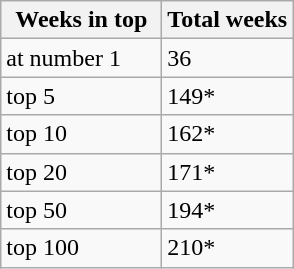<table class="sortable wikitable">
<tr>
<th width=100>Weeks in top</th>
<th>Total weeks</th>
</tr>
<tr>
<td>at number 1</td>
<td>36</td>
</tr>
<tr>
<td>top 5</td>
<td>149*</td>
</tr>
<tr>
<td>top 10</td>
<td>162*</td>
</tr>
<tr>
<td>top 20</td>
<td>171*</td>
</tr>
<tr>
<td>top 50</td>
<td>194*</td>
</tr>
<tr>
<td>top 100</td>
<td>210*</td>
</tr>
</table>
